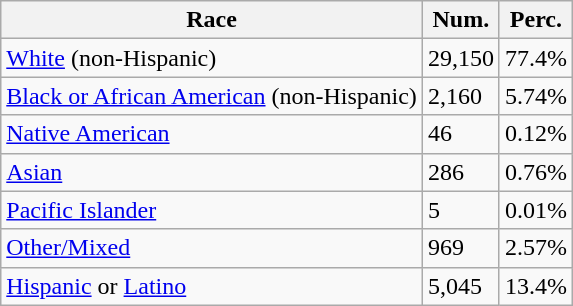<table class="wikitable">
<tr>
<th>Race</th>
<th>Num.</th>
<th>Perc.</th>
</tr>
<tr>
<td><a href='#'>White</a> (non-Hispanic)</td>
<td>29,150</td>
<td>77.4%</td>
</tr>
<tr>
<td><a href='#'>Black or African American</a> (non-Hispanic)</td>
<td>2,160</td>
<td>5.74%</td>
</tr>
<tr>
<td><a href='#'>Native American</a></td>
<td>46</td>
<td>0.12%</td>
</tr>
<tr>
<td><a href='#'>Asian</a></td>
<td>286</td>
<td>0.76%</td>
</tr>
<tr>
<td><a href='#'>Pacific Islander</a></td>
<td>5</td>
<td>0.01%</td>
</tr>
<tr>
<td><a href='#'>Other/Mixed</a></td>
<td>969</td>
<td>2.57%</td>
</tr>
<tr>
<td><a href='#'>Hispanic</a> or <a href='#'>Latino</a></td>
<td>5,045</td>
<td>13.4%</td>
</tr>
</table>
